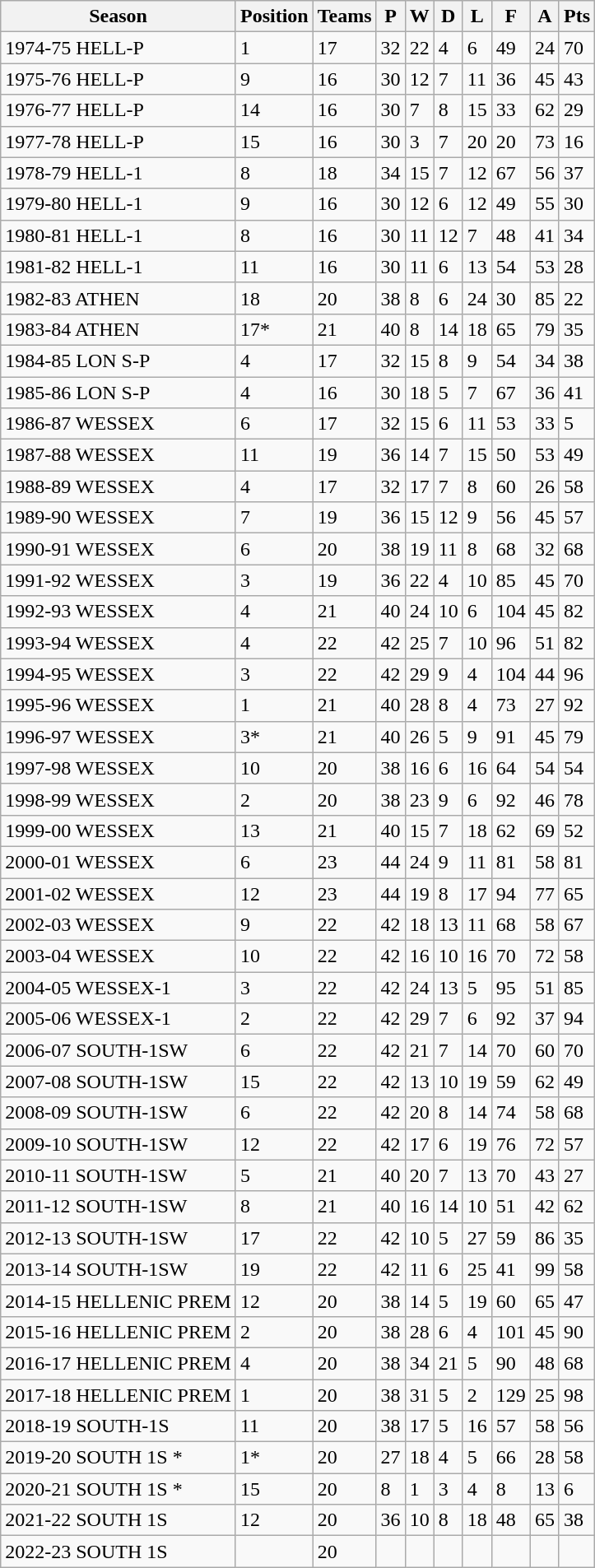<table class="wikitable">
<tr>
<th>Season</th>
<th>Position</th>
<th>Teams</th>
<th>P</th>
<th>W</th>
<th>D</th>
<th>L</th>
<th>F</th>
<th>A</th>
<th>Pts</th>
</tr>
<tr>
<td>1974-75 HELL-P</td>
<td>1</td>
<td>17</td>
<td>32</td>
<td>22</td>
<td>4</td>
<td>6</td>
<td>49</td>
<td>24</td>
<td>70</td>
</tr>
<tr>
<td>1975-76 HELL-P</td>
<td>9</td>
<td>16</td>
<td>30</td>
<td>12</td>
<td>7</td>
<td>11</td>
<td>36</td>
<td>45</td>
<td>43</td>
</tr>
<tr>
<td>1976-77 HELL-P</td>
<td>14</td>
<td>16</td>
<td>30</td>
<td>7</td>
<td>8</td>
<td>15</td>
<td>33</td>
<td>62</td>
<td>29</td>
</tr>
<tr>
<td>1977-78 HELL-P</td>
<td>15</td>
<td>16</td>
<td>30</td>
<td>3</td>
<td>7</td>
<td>20</td>
<td>20</td>
<td>73</td>
<td>16</td>
</tr>
<tr>
<td>1978-79 HELL-1</td>
<td>8</td>
<td>18</td>
<td>34</td>
<td>15</td>
<td>7</td>
<td>12</td>
<td>67</td>
<td>56</td>
<td>37</td>
</tr>
<tr>
<td>1979-80 HELL-1</td>
<td>9</td>
<td>16</td>
<td>30</td>
<td>12</td>
<td>6</td>
<td>12</td>
<td>49</td>
<td>55</td>
<td>30</td>
</tr>
<tr>
<td>1980-81 HELL-1</td>
<td>8</td>
<td>16</td>
<td>30</td>
<td>11</td>
<td>12</td>
<td>7</td>
<td>48</td>
<td>41</td>
<td>34</td>
</tr>
<tr>
<td>1981-82 HELL-1</td>
<td>11</td>
<td>16</td>
<td>30</td>
<td>11</td>
<td>6</td>
<td>13</td>
<td>54</td>
<td>53</td>
<td>28</td>
</tr>
<tr>
<td>1982-83 ATHEN</td>
<td>18</td>
<td>20</td>
<td>38</td>
<td>8</td>
<td>6</td>
<td>24</td>
<td>30</td>
<td>85</td>
<td>22</td>
</tr>
<tr>
<td>1983-84 ATHEN</td>
<td>17*</td>
<td>21</td>
<td>40</td>
<td>8</td>
<td>14</td>
<td>18</td>
<td>65</td>
<td>79</td>
<td>35</td>
</tr>
<tr>
<td>1984-85 LON S-P</td>
<td>4</td>
<td>17</td>
<td>32</td>
<td>15</td>
<td>8</td>
<td>9</td>
<td>54</td>
<td>34</td>
<td>38</td>
</tr>
<tr>
<td>1985-86 LON S-P</td>
<td>4</td>
<td>16</td>
<td>30</td>
<td>18</td>
<td>5</td>
<td>7</td>
<td>67</td>
<td>36</td>
<td>41</td>
</tr>
<tr>
<td>1986-87 WESSEX</td>
<td>6</td>
<td>17</td>
<td>32</td>
<td>15</td>
<td>6</td>
<td>11</td>
<td>53</td>
<td>33</td>
<td>5</td>
</tr>
<tr>
<td>1987-88 WESSEX</td>
<td>11</td>
<td>19</td>
<td>36</td>
<td>14</td>
<td>7</td>
<td>15</td>
<td>50</td>
<td>53</td>
<td>49</td>
</tr>
<tr>
<td>1988-89 WESSEX</td>
<td>4</td>
<td>17</td>
<td>32</td>
<td>17</td>
<td>7</td>
<td>8</td>
<td>60</td>
<td>26</td>
<td>58</td>
</tr>
<tr>
<td>1989-90 WESSEX</td>
<td>7</td>
<td>19</td>
<td>36</td>
<td>15</td>
<td>12</td>
<td>9</td>
<td>56</td>
<td>45</td>
<td>57</td>
</tr>
<tr>
<td>1990-91 WESSEX</td>
<td>6</td>
<td>20</td>
<td>38</td>
<td>19</td>
<td>11</td>
<td>8</td>
<td>68</td>
<td>32</td>
<td>68</td>
</tr>
<tr>
<td>1991-92 WESSEX</td>
<td>3</td>
<td>19</td>
<td>36</td>
<td>22</td>
<td>4</td>
<td>10</td>
<td>85</td>
<td>45</td>
<td>70</td>
</tr>
<tr>
<td>1992-93 WESSEX</td>
<td>4</td>
<td>21</td>
<td>40</td>
<td>24</td>
<td>10</td>
<td>6</td>
<td>104</td>
<td>45</td>
<td>82</td>
</tr>
<tr>
<td>1993-94 WESSEX</td>
<td>4</td>
<td>22</td>
<td>42</td>
<td>25</td>
<td>7</td>
<td>10</td>
<td>96</td>
<td>51</td>
<td>82</td>
</tr>
<tr>
<td>1994-95 WESSEX</td>
<td>3</td>
<td>22</td>
<td>42</td>
<td>29</td>
<td>9</td>
<td>4</td>
<td>104</td>
<td>44</td>
<td>96</td>
</tr>
<tr>
<td>1995-96 WESSEX</td>
<td>1</td>
<td>21</td>
<td>40</td>
<td>28</td>
<td>8</td>
<td>4</td>
<td>73</td>
<td>27</td>
<td>92</td>
</tr>
<tr>
<td>1996-97 WESSEX</td>
<td>3*</td>
<td>21</td>
<td>40</td>
<td>26</td>
<td>5</td>
<td>9</td>
<td>91</td>
<td>45</td>
<td>79</td>
</tr>
<tr>
<td>1997-98 WESSEX</td>
<td>10</td>
<td>20</td>
<td>38</td>
<td>16</td>
<td>6</td>
<td>16</td>
<td>64</td>
<td>54</td>
<td>54</td>
</tr>
<tr>
<td>1998-99 WESSEX</td>
<td>2</td>
<td>20</td>
<td>38</td>
<td>23</td>
<td>9</td>
<td>6</td>
<td>92</td>
<td>46</td>
<td>78</td>
</tr>
<tr>
<td>1999-00 WESSEX</td>
<td>13</td>
<td>21</td>
<td>40</td>
<td>15</td>
<td>7</td>
<td>18</td>
<td>62</td>
<td>69</td>
<td>52</td>
</tr>
<tr>
<td>2000-01 WESSEX</td>
<td>6</td>
<td>23</td>
<td>44</td>
<td>24</td>
<td>9</td>
<td>11</td>
<td>81</td>
<td>58</td>
<td>81</td>
</tr>
<tr>
<td>2001-02 WESSEX</td>
<td>12</td>
<td>23</td>
<td>44</td>
<td>19</td>
<td>8</td>
<td>17</td>
<td>94</td>
<td>77</td>
<td>65</td>
</tr>
<tr>
<td>2002-03 WESSEX</td>
<td>9</td>
<td>22</td>
<td>42</td>
<td>18</td>
<td>13</td>
<td>11</td>
<td>68</td>
<td>58</td>
<td>67</td>
</tr>
<tr>
<td>2003-04 WESSEX</td>
<td>10</td>
<td>22</td>
<td>42</td>
<td>16</td>
<td>10</td>
<td>16</td>
<td>70</td>
<td>72</td>
<td>58</td>
</tr>
<tr>
<td>2004-05 WESSEX-1</td>
<td>3</td>
<td>22</td>
<td>42</td>
<td>24</td>
<td>13</td>
<td>5</td>
<td>95</td>
<td>51</td>
<td>85</td>
</tr>
<tr>
<td>2005-06 WESSEX-1</td>
<td>2</td>
<td>22</td>
<td>42</td>
<td>29</td>
<td>7</td>
<td>6</td>
<td>92</td>
<td>37</td>
<td>94</td>
</tr>
<tr>
<td>2006-07 SOUTH-1SW</td>
<td>6</td>
<td>22</td>
<td>42</td>
<td>21</td>
<td>7</td>
<td>14</td>
<td>70</td>
<td>60</td>
<td>70</td>
</tr>
<tr>
<td>2007-08 SOUTH-1SW</td>
<td>15</td>
<td>22</td>
<td>42</td>
<td>13</td>
<td>10</td>
<td>19</td>
<td>59</td>
<td>62</td>
<td>49</td>
</tr>
<tr>
<td>2008-09 SOUTH-1SW</td>
<td>6</td>
<td>22</td>
<td>42</td>
<td>20</td>
<td>8</td>
<td>14</td>
<td>74</td>
<td>58</td>
<td>68</td>
</tr>
<tr>
<td>2009-10 SOUTH-1SW</td>
<td>12</td>
<td>22</td>
<td>42</td>
<td>17</td>
<td>6</td>
<td>19</td>
<td>76</td>
<td>72</td>
<td>57</td>
</tr>
<tr>
<td>2010-11 SOUTH-1SW</td>
<td>5</td>
<td>21</td>
<td>40</td>
<td>20</td>
<td>7</td>
<td>13</td>
<td>70</td>
<td>43</td>
<td>27</td>
</tr>
<tr>
<td>2011-12 SOUTH-1SW</td>
<td>8</td>
<td>21</td>
<td>40</td>
<td>16</td>
<td>14</td>
<td>10</td>
<td>51</td>
<td>42</td>
<td>62</td>
</tr>
<tr>
<td>2012-13 SOUTH-1SW</td>
<td>17</td>
<td>22</td>
<td>42</td>
<td>10</td>
<td>5</td>
<td>27</td>
<td>59</td>
<td>86</td>
<td>35</td>
</tr>
<tr>
<td>2013-14 SOUTH-1SW</td>
<td>19</td>
<td>22</td>
<td>42</td>
<td>11</td>
<td>6</td>
<td>25</td>
<td>41</td>
<td>99</td>
<td>58</td>
</tr>
<tr>
<td>2014-15 HELLENIC PREM</td>
<td>12</td>
<td>20</td>
<td>38</td>
<td>14</td>
<td>5</td>
<td>19</td>
<td>60</td>
<td>65</td>
<td>47</td>
</tr>
<tr>
<td>2015-16 HELLENIC PREM</td>
<td>2</td>
<td>20</td>
<td>38</td>
<td>28</td>
<td>6</td>
<td>4</td>
<td>101</td>
<td>45</td>
<td>90</td>
</tr>
<tr>
<td>2016-17 HELLENIC PREM</td>
<td>4</td>
<td>20</td>
<td>38</td>
<td>34</td>
<td>21</td>
<td>5</td>
<td>90</td>
<td>48</td>
<td>68</td>
</tr>
<tr>
<td>2017-18 HELLENIC PREM</td>
<td>1</td>
<td>20</td>
<td>38</td>
<td>31</td>
<td>5</td>
<td>2</td>
<td>129</td>
<td>25</td>
<td>98</td>
</tr>
<tr>
<td>2018-19 SOUTH-1S</td>
<td>11</td>
<td>20</td>
<td>38</td>
<td>17</td>
<td>5</td>
<td>16</td>
<td>57</td>
<td>58</td>
<td>56</td>
</tr>
<tr>
<td>2019-20 SOUTH 1S *</td>
<td>1*</td>
<td>20</td>
<td>27</td>
<td>18</td>
<td>4</td>
<td>5</td>
<td>66</td>
<td>28</td>
<td>58</td>
</tr>
<tr>
<td>2020-21 SOUTH 1S *</td>
<td>15</td>
<td>20</td>
<td>8</td>
<td>1</td>
<td>3</td>
<td>4</td>
<td>8</td>
<td>13</td>
<td>6</td>
</tr>
<tr>
<td>2021-22 SOUTH 1S</td>
<td>12</td>
<td>20</td>
<td>36</td>
<td>10</td>
<td>8</td>
<td>18</td>
<td>48</td>
<td>65</td>
<td>38</td>
</tr>
<tr>
<td>2022-23 SOUTH 1S</td>
<td></td>
<td>20</td>
<td></td>
<td></td>
<td></td>
<td></td>
<td></td>
<td></td>
<td></td>
</tr>
</table>
